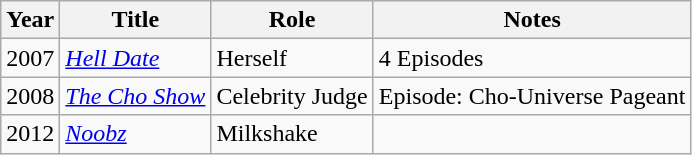<table class="wikitable sortable">
<tr>
<th>Year</th>
<th>Title</th>
<th>Role</th>
<th class="unsortable">Notes</th>
</tr>
<tr>
<td>2007</td>
<td><em><a href='#'>Hell Date</a></em></td>
<td>Herself</td>
<td>4 Episodes</td>
</tr>
<tr>
<td>2008</td>
<td><em><a href='#'>The Cho Show</a></em></td>
<td>Celebrity Judge</td>
<td>Episode: Cho-Universe Pageant</td>
</tr>
<tr>
<td>2012</td>
<td><em><a href='#'>Noobz</a></em></td>
<td>Milkshake</td>
<td></td>
</tr>
</table>
